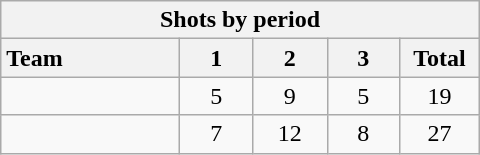<table class="wikitable" style="width:20em;">
<tr>
<th colspan="6">Shots by period</th>
</tr>
<tr>
<th style="width:8em; text-align:left;">Team</th>
<th style="width:3em;">1</th>
<th style="width:3em;">2</th>
<th style="width:3em;">3</th>
<th style="width:3em;">Total</th>
</tr>
<tr style="text-align:center;">
<td style="text-align:left;"></td>
<td>5</td>
<td>9</td>
<td>5</td>
<td>19</td>
</tr>
<tr style="text-align:center;">
<td style="text-align:left;"></td>
<td>7</td>
<td>12</td>
<td>8</td>
<td>27</td>
</tr>
</table>
